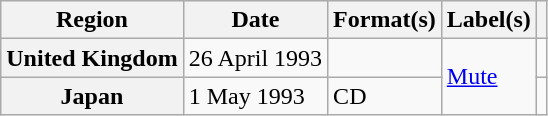<table class="wikitable plainrowheaders">
<tr>
<th scope="col">Region</th>
<th scope="col">Date</th>
<th scope="col">Format(s)</th>
<th scope="col">Label(s)</th>
<th scope="col"></th>
</tr>
<tr>
<th scope="row">United Kingdom</th>
<td>26 April 1993</td>
<td></td>
<td rowspan="2"><a href='#'>Mute</a></td>
<td></td>
</tr>
<tr>
<th scope="row">Japan</th>
<td>1 May 1993</td>
<td>CD</td>
<td></td>
</tr>
</table>
